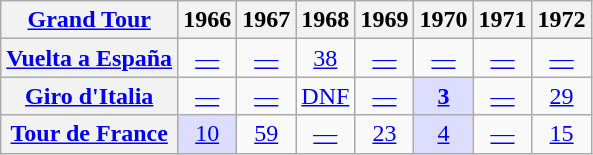<table class="wikitable plainrowheaders">
<tr>
<th scope="col"><a href='#'>Grand Tour</a></th>
<th scope="col">1966</th>
<th scope="col">1967</th>
<th scope="col">1968</th>
<th scope="col">1969</th>
<th scope="col">1970</th>
<th scope="col">1971</th>
<th scope="col">1972</th>
</tr>
<tr style="text-align:center;">
<th scope="row"> <a href='#'>Vuelta a España</a></th>
<td><a href='#'>—</a></td>
<td><a href='#'>—</a></td>
<td><a href='#'>38</a></td>
<td><a href='#'>—</a></td>
<td><a href='#'>—</a></td>
<td><a href='#'>—</a></td>
<td><a href='#'>—</a></td>
</tr>
<tr style="text-align:center;">
<th scope="row"> <a href='#'>Giro d'Italia</a></th>
<td><a href='#'>—</a></td>
<td><a href='#'>—</a></td>
<td><a href='#'>DNF</a></td>
<td><a href='#'>—</a></td>
<td style="text-align:center; background:#ddf;"><a href='#'><strong>3</strong></a></td>
<td><a href='#'>—</a></td>
<td><a href='#'>29</a></td>
</tr>
<tr style="text-align:center;">
<th scope="row"> <a href='#'>Tour de France</a></th>
<td style="background:#ddf;"><a href='#'>10</a></td>
<td><a href='#'>59</a></td>
<td><a href='#'>—</a></td>
<td><a href='#'>23</a></td>
<td style="text-align:center; background:#ddf;"><a href='#'>4</a></td>
<td><a href='#'>—</a></td>
<td><a href='#'>15</a></td>
</tr>
</table>
